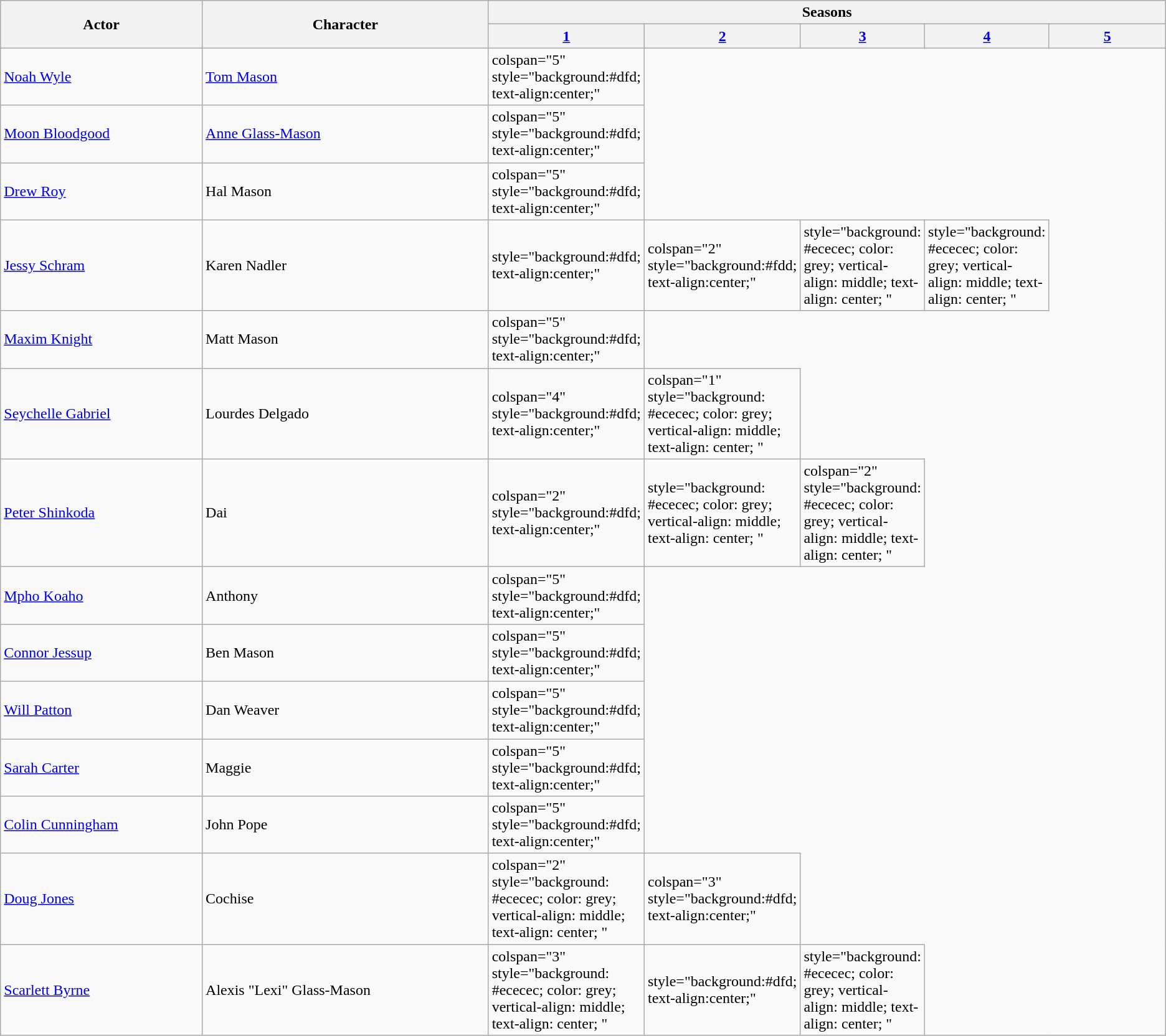<table class="wikitable">
<tr>
<th rowspan="2">Actor</th>
<th rowspan="2">Character</th>
<th colspan="5" class="unsortable">Seasons</th>
</tr>
<tr>
<th class="unsortable" style="width:10%;"><a href='#'>1</a></th>
<th class="unsortable" style="width:10%;"><a href='#'>2</a></th>
<th class="unsortable" style="width:10%;"><a href='#'>3</a></th>
<th class="unsortable" style="width:10%;"><a href='#'>4</a></th>
<th class="unsortable" style="width:10%;"><a href='#'>5</a></th>
</tr>
<tr>
<td><a href='#'>Noah Wyle</a></td>
<td><a href='#'>Tom Mason</a></td>
<td>colspan="5" style="background:#dfd; text-align:center;" </td>
</tr>
<tr>
<td><a href='#'>Moon Bloodgood</a></td>
<td><a href='#'>Anne Glass-Mason</a></td>
<td>colspan="5" style="background:#dfd; text-align:center;" </td>
</tr>
<tr>
<td><a href='#'>Drew Roy</a></td>
<td>Hal Mason</td>
<td>colspan="5" style="background:#dfd; text-align:center;" </td>
</tr>
<tr>
<td><a href='#'>Jessy Schram</a></td>
<td>Karen Nadler</td>
<td>style="background:#dfd; text-align:center;" </td>
<td>colspan="2" style="background:#fdd; text-align:center;" </td>
<td>style="background: #ececec; color: grey; vertical-align: middle; text-align: center; " </td>
<td>style="background: #ececec; color: grey; vertical-align: middle; text-align: center; " </td>
</tr>
<tr>
<td><a href='#'>Maxim Knight</a></td>
<td>Matt Mason</td>
<td>colspan="5" style="background:#dfd; text-align:center;" </td>
</tr>
<tr>
<td><a href='#'>Seychelle Gabriel</a></td>
<td>Lourdes Delgado</td>
<td>colspan="4" style="background:#dfd; text-align:center;" </td>
<td>colspan="1" style="background: #ececec; color: grey; vertical-align: middle; text-align: center; " </td>
</tr>
<tr>
<td><a href='#'>Peter Shinkoda</a></td>
<td>Dai</td>
<td>colspan="2" style="background:#dfd; text-align:center;" </td>
<td>style="background: #ececec; color: grey; vertical-align: middle; text-align: center; " </td>
<td>colspan="2" style="background: #ececec; color: grey; vertical-align: middle; text-align: center; " </td>
</tr>
<tr>
<td><a href='#'>Mpho Koaho</a></td>
<td>Anthony</td>
<td>colspan="5" style="background:#dfd; text-align:center;" </td>
</tr>
<tr>
<td><a href='#'>Connor Jessup</a></td>
<td>Ben Mason</td>
<td>colspan="5" style="background:#dfd; text-align:center;" </td>
</tr>
<tr>
<td><a href='#'>Will Patton</a></td>
<td>Dan Weaver</td>
<td>colspan="5" style="background:#dfd; text-align:center;" </td>
</tr>
<tr>
<td><a href='#'>Sarah Carter</a></td>
<td>Maggie</td>
<td>colspan="5" style="background:#dfd; text-align:center;" </td>
</tr>
<tr>
<td><a href='#'>Colin Cunningham</a></td>
<td>John Pope</td>
<td>colspan="5" style="background:#dfd; text-align:center;" </td>
</tr>
<tr>
<td><a href='#'>Doug Jones</a></td>
<td>Cochise</td>
<td>colspan="2" style="background: #ececec; color: grey; vertical-align: middle; text-align: center; " </td>
<td>colspan="3" style="background:#dfd; text-align:center;" </td>
</tr>
<tr>
<td><a href='#'>Scarlett Byrne</a></td>
<td>Alexis "Lexi" Glass-Mason</td>
<td>colspan="3" style="background: #ececec; color: grey; vertical-align: middle; text-align: center; " </td>
<td>style="background:#dfd; text-align:center;" </td>
<td>style="background: #ececec; color: grey; vertical-align: middle; text-align: center; " </td>
</tr>
</table>
